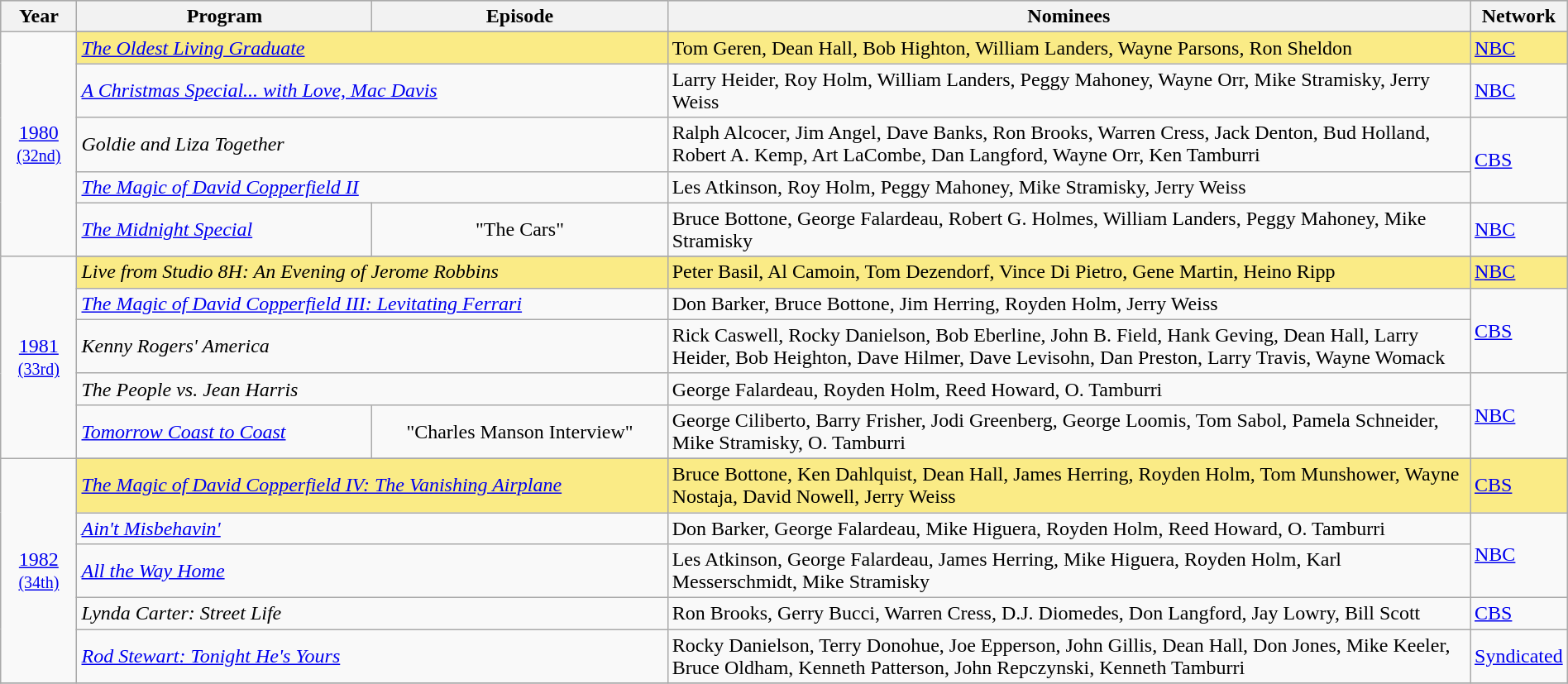<table class="wikitable" style="width:100%">
<tr bgcolor="#bebebe">
<th width="5%">Year</th>
<th width="20%">Program</th>
<th width="20%">Episode</th>
<th width="55%">Nominees</th>
<th width="5%">Network</th>
</tr>
<tr>
<td rowspan=6 style="text-align:center"><a href='#'>1980</a><br><small><a href='#'>(32nd)</a></small><br></td>
</tr>
<tr style="background:#FAEB86;">
<td colspan=2><em><a href='#'>The Oldest Living Graduate</a></em></td>
<td>Tom Geren, Dean Hall, Bob Highton, William Landers, Wayne Parsons, Ron Sheldon</td>
<td><a href='#'>NBC</a></td>
</tr>
<tr>
<td colspan=2><em><a href='#'>A Christmas Special... with Love, Mac Davis</a></em></td>
<td>Larry Heider, Roy Holm, William Landers, Peggy Mahoney, Wayne Orr, Mike Stramisky, Jerry Weiss</td>
<td><a href='#'>NBC</a></td>
</tr>
<tr>
<td colspan=2><em>Goldie and Liza Together</em></td>
<td>Ralph Alcocer, Jim Angel, Dave Banks, Ron Brooks, Warren Cress, Jack Denton, Bud Holland, Robert A. Kemp, Art LaCombe, Dan Langford, Wayne Orr, Ken Tamburri</td>
<td rowspan=2><a href='#'>CBS</a></td>
</tr>
<tr>
<td colspan=2><em><a href='#'>The Magic of David Copperfield II</a></em></td>
<td>Les Atkinson, Roy Holm, Peggy Mahoney, Mike Stramisky, Jerry Weiss</td>
</tr>
<tr>
<td><em><a href='#'>The Midnight Special</a></em></td>
<td align=center>"The Cars"</td>
<td>Bruce Bottone, George Falardeau, Robert G. Holmes, William Landers, Peggy Mahoney, Mike Stramisky</td>
<td><a href='#'>NBC</a></td>
</tr>
<tr>
<td rowspan=6 style="text-align:center"><a href='#'>1981</a><br><small><a href='#'>(33rd)</a></small><br></td>
</tr>
<tr style="background:#FAEB86;">
<td colspan=2><em>Live from Studio 8H: An Evening of Jerome Robbins</em></td>
<td>Peter Basil, Al Camoin, Tom Dezendorf, Vince Di Pietro, Gene Martin, Heino Ripp</td>
<td><a href='#'>NBC</a></td>
</tr>
<tr>
<td colspan=2><em><a href='#'>The Magic of David Copperfield III: Levitating Ferrari</a></em></td>
<td>Don Barker, Bruce Bottone, Jim Herring, Royden Holm, Jerry Weiss</td>
<td rowspan=2><a href='#'>CBS</a></td>
</tr>
<tr>
<td colspan=2><em>Kenny Rogers' America</em></td>
<td>Rick Caswell, Rocky Danielson, Bob Eberline, John B. Field, Hank Geving, Dean Hall, Larry Heider, Bob Heighton, Dave Hilmer, Dave Levisohn, Dan Preston, Larry Travis, Wayne Womack</td>
</tr>
<tr>
<td colspan=2><em>The People vs. Jean Harris</em></td>
<td>George Falardeau, Royden Holm, Reed Howard, O. Tamburri</td>
<td rowspan=2><a href='#'>NBC</a></td>
</tr>
<tr>
<td><em><a href='#'>Tomorrow Coast to Coast</a></em></td>
<td align=center>"Charles Manson Interview"</td>
<td>George Ciliberto, Barry Frisher, Jodi Greenberg, George Loomis, Tom Sabol, Pamela Schneider, Mike Stramisky, O. Tamburri</td>
</tr>
<tr>
<td rowspan=6 style="text-align:center"><a href='#'>1982</a><br><small><a href='#'>(34th)</a></small><br></td>
</tr>
<tr style="background:#FAEB86;">
<td colspan=2><em><a href='#'>The Magic of David Copperfield IV: The Vanishing Airplane</a></em></td>
<td>Bruce Bottone, Ken Dahlquist, Dean Hall, James Herring, Royden Holm, Tom Munshower, Wayne Nostaja, David Nowell, Jerry Weiss</td>
<td><a href='#'>CBS</a></td>
</tr>
<tr>
<td colspan=2><em><a href='#'>Ain't Misbehavin'</a></em></td>
<td>Don Barker, George Falardeau, Mike Higuera, Royden Holm, Reed Howard, O. Tamburri</td>
<td rowspan=2><a href='#'>NBC</a></td>
</tr>
<tr>
<td colspan=2><em><a href='#'>All the Way Home</a></em></td>
<td>Les Atkinson, George Falardeau, James Herring, Mike Higuera, Royden Holm, Karl Messerschmidt, Mike Stramisky</td>
</tr>
<tr>
<td colspan=2><em>Lynda Carter: Street Life</em></td>
<td>Ron Brooks, Gerry Bucci, Warren Cress, D.J. Diomedes, Don Langford, Jay Lowry, Bill Scott</td>
<td><a href='#'>CBS</a></td>
</tr>
<tr>
<td colspan=2><em><a href='#'>Rod Stewart: Tonight He's Yours</a></em></td>
<td>Rocky Danielson, Terry Donohue, Joe Epperson, John Gillis, Dean Hall, Don Jones, Mike Keeler, Bruce Oldham, Kenneth Patterson, John Repczynski, Kenneth Tamburri</td>
<td><a href='#'>Syndicated</a></td>
</tr>
<tr>
</tr>
</table>
